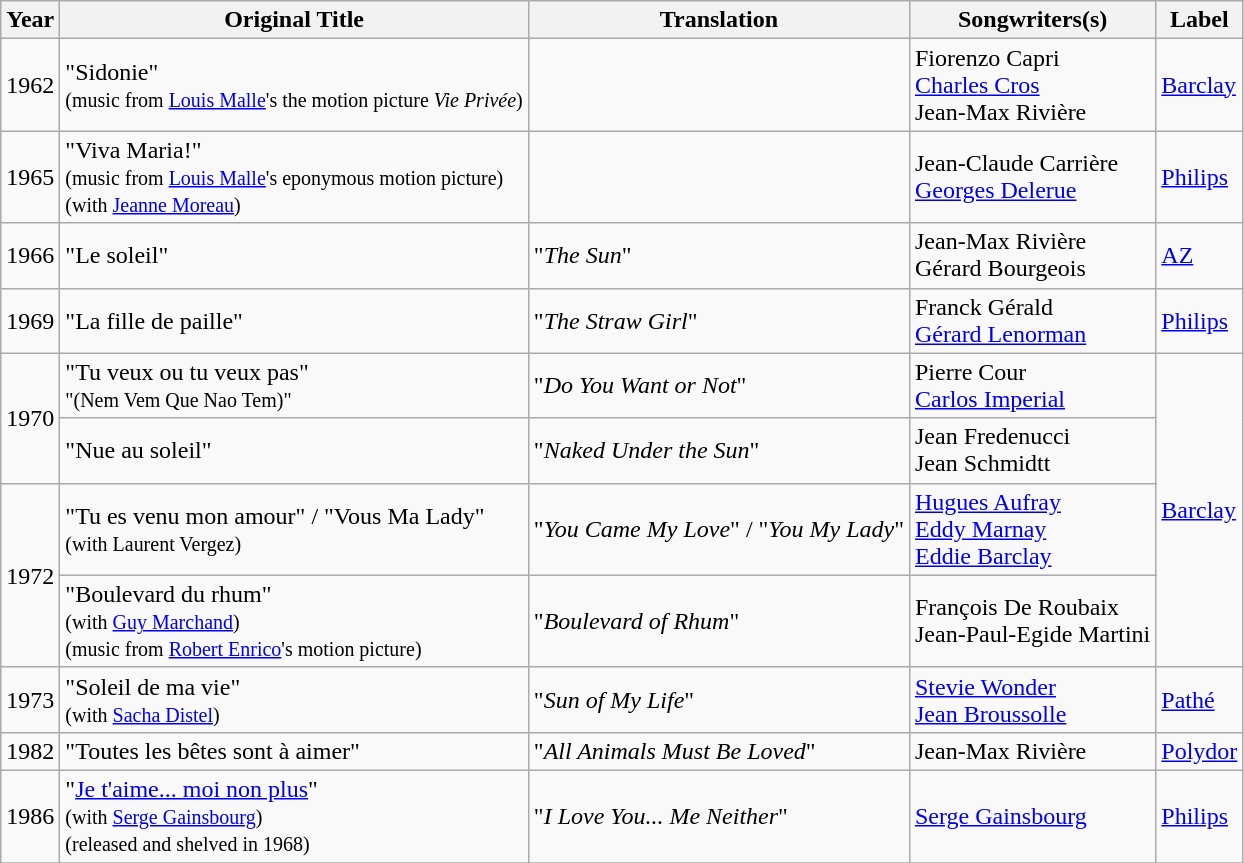<table class="wikitable sortable" border="2">
<tr>
<th scope="col">Year</th>
<th scope="col">Original Title</th>
<th scope="col">Translation</th>
<th scope="col">Songwriters(s)</th>
<th scope="col">Label</th>
</tr>
<tr>
<td>1962</td>
<td>"Sidonie"<br><small>(music from <a href='#'>Louis Malle</a>'s the motion picture <em>Vie Privée</em>)</small></td>
<td></td>
<td>Fiorenzo Capri<br><a href='#'>Charles Cros</a><br>Jean-Max Rivière</td>
<td><a href='#'>Barclay</a></td>
</tr>
<tr>
<td>1965</td>
<td>"Viva Maria!"<br><small>(music from <a href='#'>Louis Malle</a>'s eponymous motion picture)<br>(with <a href='#'>Jeanne Moreau</a>)</small></td>
<td></td>
<td>Jean-Claude Carrière<br><a href='#'>Georges Delerue</a></td>
<td><a href='#'>Philips</a></td>
</tr>
<tr>
<td>1966</td>
<td>"Le soleil"</td>
<td>"<em>The Sun</em>"</td>
<td>Jean-Max Rivière<br>Gérard Bourgeois</td>
<td><a href='#'>AZ</a></td>
</tr>
<tr>
<td>1969</td>
<td>"La fille de paille"</td>
<td>"<em>The Straw Girl</em>"</td>
<td>Franck Gérald<br><a href='#'>Gérard Lenorman</a></td>
<td><a href='#'>Philips</a></td>
</tr>
<tr>
<td rowspan=2>1970</td>
<td>"Tu veux ou tu veux pas"<br><small>"(Nem Vem Que Nao Tem)"</small></td>
<td>"<em>Do You Want or Not</em>"</td>
<td>Pierre Cour<br><a href='#'>Carlos Imperial</a></td>
<td rowspan=4><a href='#'>Barclay</a></td>
</tr>
<tr>
<td>"Nue au soleil"</td>
<td>"<em>Naked Under the Sun</em>"</td>
<td>Jean Fredenucci<br>Jean Schmidtt</td>
</tr>
<tr>
<td rowspan=2>1972</td>
<td>"Tu es venu mon amour" / "Vous Ma Lady"<br><small>(with Laurent Vergez)</small></td>
<td>"<em>You Came My Love</em>" / "<em>You My Lady</em>"</td>
<td><a href='#'>Hugues Aufray</a><br><a href='#'>Eddy Marnay</a><br><a href='#'>Eddie Barclay</a></td>
</tr>
<tr>
<td>"Boulevard du rhum"<br><small>(with <a href='#'>Guy Marchand</a>)<br>(music from <a href='#'>Robert Enrico</a>'s motion picture)</small></td>
<td>"<em>Boulevard of Rhum</em>"</td>
<td>François De Roubaix<br>Jean-Paul-Egide Martini</td>
</tr>
<tr>
<td>1973</td>
<td>"Soleil de ma vie"<br><small>(with <a href='#'>Sacha Distel</a>)</small></td>
<td>"<em>Sun of My Life</em>"</td>
<td><a href='#'>Stevie Wonder</a><br><a href='#'>Jean Broussolle</a></td>
<td><a href='#'>Pathé</a></td>
</tr>
<tr>
<td>1982</td>
<td>"Toutes les bêtes sont à aimer"</td>
<td>"<em>All Animals Must Be Loved</em>"</td>
<td>Jean-Max Rivière</td>
<td><a href='#'>Polydor</a></td>
</tr>
<tr>
<td>1986</td>
<td>"<a href='#'>Je t'aime... moi non plus</a>"<br><small>(with <a href='#'>Serge Gainsbourg</a>)<br>(released and shelved in 1968)</small></td>
<td>"<em>I Love You... Me Neither</em>"</td>
<td><a href='#'>Serge Gainsbourg</a></td>
<td><a href='#'>Philips</a></td>
</tr>
<tr>
</tr>
</table>
